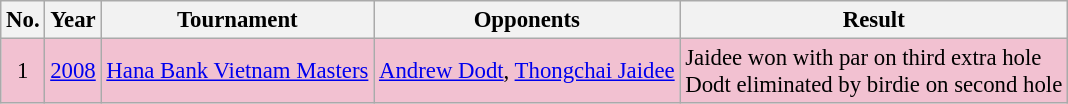<table class="wikitable" style="font-size:95%;">
<tr>
<th>No.</th>
<th>Year</th>
<th>Tournament</th>
<th>Opponents</th>
<th>Result</th>
</tr>
<tr style="background:#F2C1D1;">
<td align=center>1</td>
<td><a href='#'>2008</a></td>
<td><a href='#'>Hana Bank Vietnam Masters</a></td>
<td> <a href='#'>Andrew Dodt</a>,  <a href='#'>Thongchai Jaidee</a></td>
<td>Jaidee won with par on third extra hole<br>Dodt eliminated by birdie on second hole</td>
</tr>
</table>
